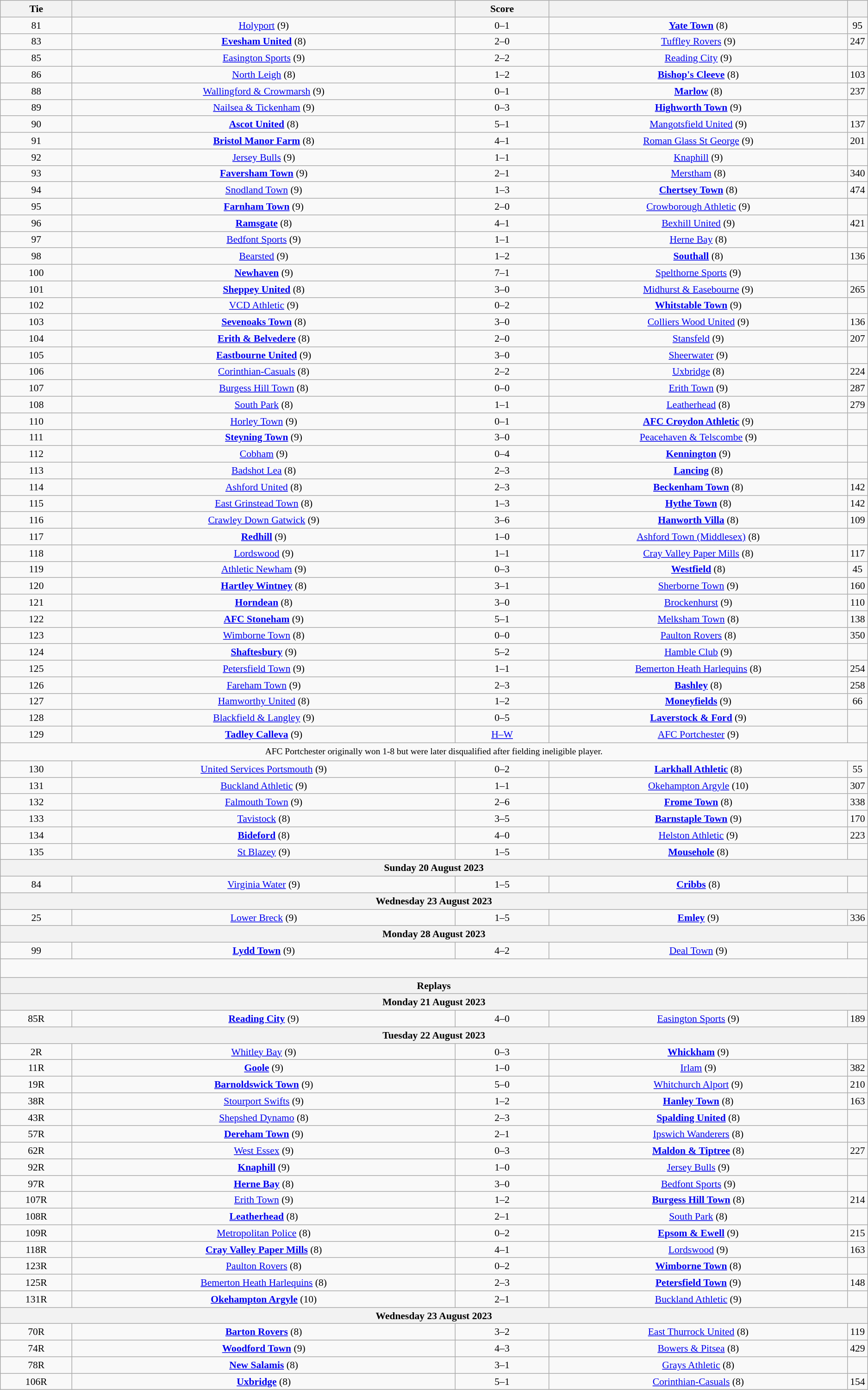<table class="wikitable" style="text-align:center; font-size:90%">
<tr>
<th scope="col" style="width:  8.43%;">Tie</th>
<th scope="col" style="width: 45.29%;"></th>
<th scope="col" style="width: 11.00%;">Score</th>
<th scope="col" style="width: 45.29%;"></th>
<th scope="col" style="width:  8.43%;"></th>
</tr>
<tr>
<td>81</td>
<td><a href='#'>Holyport</a> (9)</td>
<td>0–1</td>
<td><strong><a href='#'>Yate Town</a></strong> (8)</td>
<td>95</td>
</tr>
<tr>
<td>83</td>
<td><strong><a href='#'>Evesham United</a></strong> (8)</td>
<td>2–0</td>
<td><a href='#'>Tuffley Rovers</a> (9)</td>
<td>247</td>
</tr>
<tr>
<td>85</td>
<td><a href='#'>Easington Sports</a> (9)</td>
<td>2–2</td>
<td><a href='#'>Reading City</a> (9)</td>
<td></td>
</tr>
<tr>
<td>86</td>
<td><a href='#'>North Leigh</a> (8)</td>
<td>1–2</td>
<td><strong><a href='#'>Bishop's Cleeve</a></strong> (8)</td>
<td>103</td>
</tr>
<tr>
<td>88</td>
<td><a href='#'>Wallingford & Crowmarsh</a> (9)</td>
<td>0–1</td>
<td><strong><a href='#'>Marlow</a></strong> (8)</td>
<td>237</td>
</tr>
<tr>
<td>89</td>
<td><a href='#'>Nailsea & Tickenham</a> (9)</td>
<td>0–3</td>
<td><strong><a href='#'>Highworth Town</a></strong> (9)</td>
<td></td>
</tr>
<tr>
<td>90</td>
<td><strong><a href='#'>Ascot United</a></strong> (8)</td>
<td>5–1</td>
<td><a href='#'>Mangotsfield United</a> (9)</td>
<td>137</td>
</tr>
<tr>
<td>91</td>
<td><strong><a href='#'>Bristol Manor Farm</a></strong> (8)</td>
<td>4–1</td>
<td><a href='#'>Roman Glass St George</a> (9)</td>
<td>201</td>
</tr>
<tr>
<td>92</td>
<td><a href='#'>Jersey Bulls</a> (9)</td>
<td>1–1</td>
<td><a href='#'>Knaphill</a> (9)</td>
<td></td>
</tr>
<tr>
<td>93</td>
<td><strong><a href='#'>Faversham Town</a></strong> (9)</td>
<td>2–1</td>
<td><a href='#'>Merstham</a> (8)</td>
<td>340</td>
</tr>
<tr>
<td>94</td>
<td><a href='#'>Snodland Town</a> (9)</td>
<td>1–3</td>
<td><strong><a href='#'>Chertsey Town</a></strong> (8)</td>
<td>474</td>
</tr>
<tr>
<td>95</td>
<td><strong><a href='#'>Farnham Town</a></strong> (9)</td>
<td>2–0</td>
<td><a href='#'>Crowborough Athletic</a> (9)</td>
<td></td>
</tr>
<tr>
<td>96</td>
<td><strong><a href='#'>Ramsgate</a></strong> (8)</td>
<td>4–1</td>
<td><a href='#'>Bexhill United</a> (9)</td>
<td>421</td>
</tr>
<tr>
<td>97</td>
<td><a href='#'>Bedfont Sports</a> (9)</td>
<td>1–1</td>
<td><a href='#'>Herne Bay</a> (8)</td>
<td></td>
</tr>
<tr>
<td>98</td>
<td><a href='#'>Bearsted</a> (9)</td>
<td>1–2</td>
<td><strong><a href='#'>Southall</a></strong> (8)</td>
<td>136</td>
</tr>
<tr>
<td>100</td>
<td><strong><a href='#'>Newhaven</a></strong> (9)</td>
<td>7–1</td>
<td><a href='#'>Spelthorne Sports</a> (9)</td>
<td></td>
</tr>
<tr>
<td>101</td>
<td><strong><a href='#'>Sheppey United</a></strong> (8)</td>
<td>3–0</td>
<td><a href='#'>Midhurst & Easebourne</a> (9)</td>
<td>265</td>
</tr>
<tr>
<td>102</td>
<td><a href='#'>VCD Athletic</a> (9)</td>
<td>0–2</td>
<td><strong><a href='#'>Whitstable Town</a></strong> (9)</td>
<td></td>
</tr>
<tr>
<td>103</td>
<td><strong><a href='#'>Sevenoaks Town</a></strong> (8)</td>
<td>3–0</td>
<td><a href='#'>Colliers Wood United</a> (9)</td>
<td>136</td>
</tr>
<tr>
<td>104</td>
<td><strong><a href='#'>Erith & Belvedere</a></strong> (8)</td>
<td>2–0</td>
<td><a href='#'>Stansfeld</a> (9)</td>
<td>207</td>
</tr>
<tr>
<td>105</td>
<td><strong><a href='#'>Eastbourne United</a></strong> (9)</td>
<td>3–0</td>
<td><a href='#'>Sheerwater</a> (9)</td>
<td></td>
</tr>
<tr>
<td>106</td>
<td><a href='#'>Corinthian-Casuals</a> (8)</td>
<td>2–2</td>
<td><a href='#'>Uxbridge</a> (8)</td>
<td>224</td>
</tr>
<tr>
<td>107</td>
<td><a href='#'>Burgess Hill Town</a> (8)</td>
<td>0–0</td>
<td><a href='#'>Erith Town</a> (9)</td>
<td>287</td>
</tr>
<tr>
<td>108</td>
<td><a href='#'>South Park</a> (8)</td>
<td>1–1</td>
<td><a href='#'>Leatherhead</a> (8)</td>
<td>279</td>
</tr>
<tr>
<td>110</td>
<td><a href='#'>Horley Town</a> (9)</td>
<td>0–1</td>
<td><strong><a href='#'>AFC Croydon Athletic</a></strong> (9)</td>
<td></td>
</tr>
<tr>
<td>111</td>
<td><strong><a href='#'>Steyning Town</a></strong> (9)</td>
<td>3–0</td>
<td><a href='#'>Peacehaven & Telscombe</a> (9)</td>
<td></td>
</tr>
<tr>
<td>112</td>
<td><a href='#'>Cobham</a> (9)</td>
<td>0–4</td>
<td><strong><a href='#'>Kennington</a></strong> (9)</td>
<td></td>
</tr>
<tr>
<td>113</td>
<td><a href='#'>Badshot Lea</a> (8)</td>
<td>2–3</td>
<td><strong><a href='#'>Lancing</a></strong> (8)</td>
<td></td>
</tr>
<tr>
<td>114</td>
<td><a href='#'>Ashford United</a> (8)</td>
<td>2–3</td>
<td><strong><a href='#'>Beckenham Town</a></strong> (8)</td>
<td>142</td>
</tr>
<tr>
<td>115</td>
<td><a href='#'>East Grinstead Town</a> (8)</td>
<td>1–3</td>
<td><strong><a href='#'>Hythe Town</a></strong> (8)</td>
<td>142</td>
</tr>
<tr>
<td>116</td>
<td><a href='#'>Crawley Down Gatwick</a> (9)</td>
<td>3–6</td>
<td><strong><a href='#'>Hanworth Villa</a></strong> (8)</td>
<td>109</td>
</tr>
<tr>
<td>117</td>
<td><strong><a href='#'>Redhill</a></strong> (9)</td>
<td>1–0</td>
<td><a href='#'>Ashford Town (Middlesex)</a> (8)</td>
<td></td>
</tr>
<tr>
<td>118</td>
<td><a href='#'>Lordswood</a> (9)</td>
<td>1–1</td>
<td><a href='#'>Cray Valley Paper Mills</a> (8)</td>
<td>117</td>
</tr>
<tr>
<td>119</td>
<td><a href='#'>Athletic Newham</a> (9)</td>
<td>0–3</td>
<td><strong><a href='#'>Westfield</a></strong> (8)</td>
<td>45</td>
</tr>
<tr>
<td>120</td>
<td><strong><a href='#'>Hartley Wintney</a></strong> (8)</td>
<td>3–1</td>
<td><a href='#'>Sherborne Town</a> (9)</td>
<td>160</td>
</tr>
<tr>
<td>121</td>
<td><strong><a href='#'>Horndean</a></strong> (8)</td>
<td>3–0</td>
<td><a href='#'>Brockenhurst</a> (9)</td>
<td>110</td>
</tr>
<tr>
<td>122</td>
<td><strong><a href='#'>AFC Stoneham</a></strong> (9)</td>
<td>5–1</td>
<td><a href='#'>Melksham Town</a> (8)</td>
<td>138</td>
</tr>
<tr>
<td>123</td>
<td><a href='#'>Wimborne Town</a> (8)</td>
<td>0–0</td>
<td><a href='#'>Paulton Rovers</a> (8)</td>
<td>350</td>
</tr>
<tr>
<td>124</td>
<td><strong><a href='#'>Shaftesbury</a></strong> (9)</td>
<td>5–2</td>
<td><a href='#'>Hamble Club</a> (9)</td>
<td></td>
</tr>
<tr>
<td>125</td>
<td><a href='#'>Petersfield Town</a> (9)</td>
<td>1–1</td>
<td><a href='#'>Bemerton Heath Harlequins</a> (8)</td>
<td>254</td>
</tr>
<tr>
<td>126</td>
<td><a href='#'>Fareham Town</a> (9)</td>
<td>2–3</td>
<td><strong><a href='#'>Bashley</a></strong> (8)</td>
<td>258</td>
</tr>
<tr>
<td>127</td>
<td><a href='#'>Hamworthy United</a> (8)</td>
<td>1–2</td>
<td><strong><a href='#'>Moneyfields</a></strong> (9)</td>
<td>66</td>
</tr>
<tr>
<td>128</td>
<td><a href='#'>Blackfield & Langley</a> (9)</td>
<td>0–5</td>
<td><strong><a href='#'>Laverstock & Ford</a></strong> (9)</td>
<td></td>
</tr>
<tr>
<td>129</td>
<td><strong><a href='#'>Tadley Calleva</a></strong> (9)</td>
<td><a href='#'>H–W</a></td>
<td><a href='#'>AFC Portchester</a> (9)</td>
<td></td>
</tr>
<tr>
<td colspan="5" style="height:20px; text-align:center; font-size:90%">AFC Portchester originally won 1-8 but were later disqualified after fielding ineligible player.</td>
</tr>
<tr>
<td>130</td>
<td><a href='#'>United Services Portsmouth</a> (9)</td>
<td>0–2</td>
<td><strong><a href='#'>Larkhall Athletic</a></strong> (8)</td>
<td>55</td>
</tr>
<tr>
<td>131</td>
<td><a href='#'>Buckland Athletic</a> (9)</td>
<td>1–1</td>
<td><a href='#'>Okehampton Argyle</a> (10)</td>
<td>307</td>
</tr>
<tr>
<td>132</td>
<td><a href='#'>Falmouth Town</a> (9)</td>
<td>2–6</td>
<td><strong><a href='#'>Frome Town</a></strong> (8)</td>
<td>338</td>
</tr>
<tr>
<td>133</td>
<td><a href='#'>Tavistock</a> (8)</td>
<td>3–5</td>
<td><strong><a href='#'>Barnstaple Town</a></strong> (9)</td>
<td>170</td>
</tr>
<tr>
<td>134</td>
<td><strong><a href='#'>Bideford</a></strong> (8)</td>
<td>4–0</td>
<td><a href='#'>Helston Athletic</a> (9)</td>
<td>223</td>
</tr>
<tr>
<td>135</td>
<td><a href='#'>St Blazey</a> (9)</td>
<td>1–5</td>
<td><strong><a href='#'>Mousehole</a></strong> (8)</td>
<td></td>
</tr>
<tr>
<th colspan="5">Sunday 20 August 2023</th>
</tr>
<tr>
<td>84</td>
<td><a href='#'>Virginia Water</a> (9)</td>
<td>1–5</td>
<td><strong><a href='#'>Cribbs</a></strong> (8)</td>
<td></td>
</tr>
<tr>
<th colspan="5">Wednesday 23 August 2023</th>
</tr>
<tr>
<td>25</td>
<td><a href='#'>Lower Breck</a> (9)</td>
<td>1–5</td>
<td><strong><a href='#'>Emley</a></strong> (9)</td>
<td>336</td>
</tr>
<tr>
<th colspan="5">Monday 28 August 2023</th>
</tr>
<tr>
<td>99</td>
<td><strong><a href='#'>Lydd Town</a></strong> (9)</td>
<td>4–2</td>
<td><a href='#'>Deal Town</a> (9)</td>
<td></td>
</tr>
<tr>
<td colspan="5" style="height: 20px;"></td>
</tr>
<tr>
<th colspan="5">Replays</th>
</tr>
<tr>
<th colspan="5">Monday 21 August 2023</th>
</tr>
<tr>
<td>85R</td>
<td><strong><a href='#'>Reading City</a></strong> (9)</td>
<td>4–0</td>
<td><a href='#'>Easington Sports</a> (9)</td>
<td>189</td>
</tr>
<tr>
<th colspan="5">Tuesday 22 August 2023</th>
</tr>
<tr>
<td>2R</td>
<td><a href='#'>Whitley Bay</a> (9)</td>
<td>0–3</td>
<td><strong><a href='#'>Whickham</a></strong> (9)</td>
<td></td>
</tr>
<tr>
<td>11R</td>
<td><strong><a href='#'>Goole</a></strong> (9)</td>
<td>1–0</td>
<td><a href='#'>Irlam</a> (9)</td>
<td>382</td>
</tr>
<tr>
<td>19R</td>
<td><strong><a href='#'>Barnoldswick Town</a></strong> (9)</td>
<td>5–0</td>
<td><a href='#'>Whitchurch Alport</a> (9)</td>
<td>210</td>
</tr>
<tr>
<td>38R</td>
<td><a href='#'>Stourport Swifts</a> (9)</td>
<td>1–2</td>
<td><strong><a href='#'>Hanley Town</a></strong> (8)</td>
<td>163</td>
</tr>
<tr>
<td>43R</td>
<td><a href='#'>Shepshed Dynamo</a> (8)</td>
<td>2–3</td>
<td><strong><a href='#'>Spalding United</a></strong> (8)</td>
<td></td>
</tr>
<tr>
<td>57R</td>
<td><strong><a href='#'>Dereham Town</a></strong> (9)</td>
<td>2–1</td>
<td><a href='#'>Ipswich Wanderers</a> (8)</td>
<td></td>
</tr>
<tr>
<td>62R</td>
<td><a href='#'>West Essex</a> (9)</td>
<td>0–3</td>
<td><strong><a href='#'>Maldon & Tiptree</a></strong> (8)</td>
<td>227</td>
</tr>
<tr>
<td>92R</td>
<td><strong><a href='#'>Knaphill</a></strong> (9)</td>
<td>1–0</td>
<td><a href='#'>Jersey Bulls</a> (9)</td>
<td></td>
</tr>
<tr>
<td>97R</td>
<td><strong><a href='#'>Herne Bay</a></strong> (8)</td>
<td>3–0</td>
<td><a href='#'>Bedfont Sports</a> (9)</td>
<td></td>
</tr>
<tr>
<td>107R</td>
<td><a href='#'>Erith Town</a> (9)</td>
<td>1–2</td>
<td><strong><a href='#'>Burgess Hill Town</a></strong> (8)</td>
<td>214</td>
</tr>
<tr>
<td>108R</td>
<td><strong><a href='#'>Leatherhead</a></strong> (8)</td>
<td>2–1</td>
<td><a href='#'>South Park</a> (8)</td>
<td></td>
</tr>
<tr>
<td>109R</td>
<td><a href='#'>Metropolitan Police</a> (8)</td>
<td>0–2</td>
<td><strong><a href='#'>Epsom & Ewell</a></strong> (9)</td>
<td>215</td>
</tr>
<tr>
<td>118R</td>
<td><strong><a href='#'>Cray Valley Paper Mills</a></strong> (8)</td>
<td>4–1</td>
<td><a href='#'>Lordswood</a> (9)</td>
<td>163</td>
</tr>
<tr>
<td>123R</td>
<td><a href='#'>Paulton Rovers</a> (8)</td>
<td>0–2</td>
<td><strong><a href='#'>Wimborne Town</a></strong> (8)</td>
<td></td>
</tr>
<tr>
<td>125R</td>
<td><a href='#'>Bemerton Heath Harlequins</a> (8)</td>
<td>2–3</td>
<td><strong><a href='#'>Petersfield Town</a></strong> (9)</td>
<td>148</td>
</tr>
<tr>
<td>131R</td>
<td><strong><a href='#'>Okehampton Argyle</a></strong> (10)</td>
<td>2–1</td>
<td><a href='#'>Buckland Athletic</a> (9)</td>
<td></td>
</tr>
<tr>
<th colspan="5">Wednesday 23 August 2023</th>
</tr>
<tr>
<td>70R</td>
<td><strong><a href='#'>Barton Rovers</a></strong> (8)</td>
<td>3–2</td>
<td><a href='#'>East Thurrock United</a> (8)</td>
<td>119</td>
</tr>
<tr>
<td>74R</td>
<td><strong><a href='#'>Woodford Town</a></strong> (9)</td>
<td>4–3</td>
<td><a href='#'>Bowers & Pitsea</a> (8)</td>
<td>429</td>
</tr>
<tr>
<td>78R</td>
<td><strong><a href='#'>New Salamis</a></strong> (8)</td>
<td>3–1</td>
<td><a href='#'>Grays Athletic</a> (8)</td>
<td></td>
</tr>
<tr>
<td>106R</td>
<td><strong><a href='#'>Uxbridge</a></strong> (8)</td>
<td>5–1</td>
<td><a href='#'>Corinthian-Casuals</a> (8)</td>
<td>154</td>
</tr>
</table>
